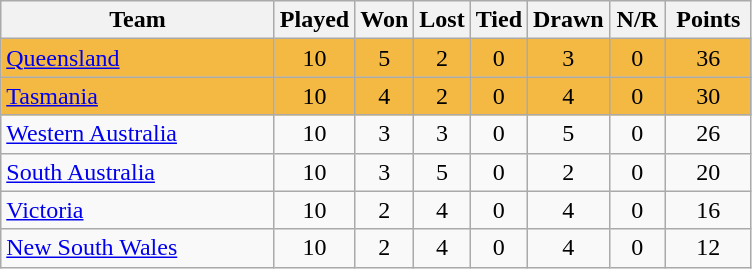<table class="wikitable" style="text-align:center;">
<tr>
<th width=175>Team</th>
<th style="width:30px;" abbr="Played">Played</th>
<th style="width:30px;" abbr="Won">Won</th>
<th style="width:30px;" abbr="Lost">Lost</th>
<th style="width:30px;" abbr="Tied">Tied</th>
<th style="width:30px;" abbr="Drawn">Drawn</th>
<th style="width:30px;" abbr="NR">N/R</th>
<th style="width:50px;" abbr="Points">Points</th>
</tr>
<tr style="background:#f4b942;">
<td style="text-align:left;"><a href='#'>Queensland</a></td>
<td>10</td>
<td>5</td>
<td>2</td>
<td>0</td>
<td>3</td>
<td>0</td>
<td>36</td>
</tr>
<tr style="background:#f4b942;">
<td style="text-align:left;"><a href='#'>Tasmania</a></td>
<td>10</td>
<td>4</td>
<td>2</td>
<td>0</td>
<td>4</td>
<td>0</td>
<td>30</td>
</tr>
<tr>
<td style="text-align:left;"><a href='#'>Western Australia</a></td>
<td>10</td>
<td>3</td>
<td>3</td>
<td>0</td>
<td>5</td>
<td>0</td>
<td>26</td>
</tr>
<tr>
<td style="text-align:left;"><a href='#'>South Australia</a></td>
<td>10</td>
<td>3</td>
<td>5</td>
<td>0</td>
<td>2</td>
<td>0</td>
<td>20</td>
</tr>
<tr>
<td style="text-align:left;"><a href='#'>Victoria</a></td>
<td>10</td>
<td>2</td>
<td>4</td>
<td>0</td>
<td>4</td>
<td>0</td>
<td>16</td>
</tr>
<tr>
<td style="text-align:left;"><a href='#'>New South Wales</a></td>
<td>10</td>
<td>2</td>
<td>4</td>
<td>0</td>
<td>4</td>
<td>0</td>
<td>12</td>
</tr>
</table>
